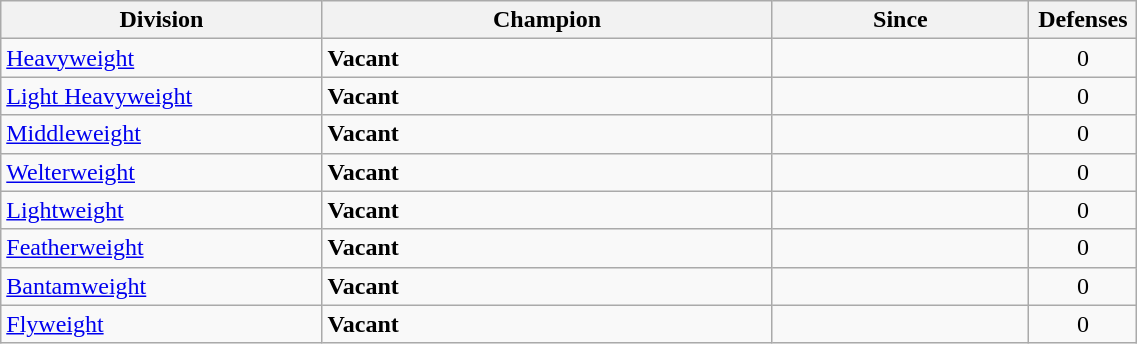<table class="wikitable" width="60%">
<tr>
<th width="25%">Division</th>
<th width="35%">Champion</th>
<th width="20%">Since</th>
<th width="5%">Defenses</th>
</tr>
<tr>
<td><a href='#'>Heavyweight</a></td>
<td><strong>Vacant</strong></td>
<td></td>
<td style="text-align:center;">0</td>
</tr>
<tr>
<td><a href='#'>Light Heavyweight</a></td>
<td><strong>Vacant</strong></td>
<td></td>
<td style="text-align:center;">0</td>
</tr>
<tr>
<td><a href='#'>Middleweight</a></td>
<td><strong>Vacant</strong></td>
<td></td>
<td style="text-align:center;">0</td>
</tr>
<tr>
<td><a href='#'>Welterweight</a></td>
<td><strong>Vacant</strong></td>
<td></td>
<td style="text-align:center;">0</td>
</tr>
<tr>
<td><a href='#'>Lightweight</a></td>
<td><strong>Vacant</strong></td>
<td></td>
<td style="text-align:center;">0</td>
</tr>
<tr>
<td><a href='#'>Featherweight</a></td>
<td><strong>Vacant</strong></td>
<td></td>
<td style="text-align:center;">0</td>
</tr>
<tr>
<td><a href='#'>Bantamweight</a></td>
<td><strong>Vacant</strong></td>
<td></td>
<td style="text-align:center;">0</td>
</tr>
<tr>
<td><a href='#'>Flyweight</a></td>
<td><strong>Vacant</strong></td>
<td></td>
<td style="text-align:center;">0</td>
</tr>
</table>
